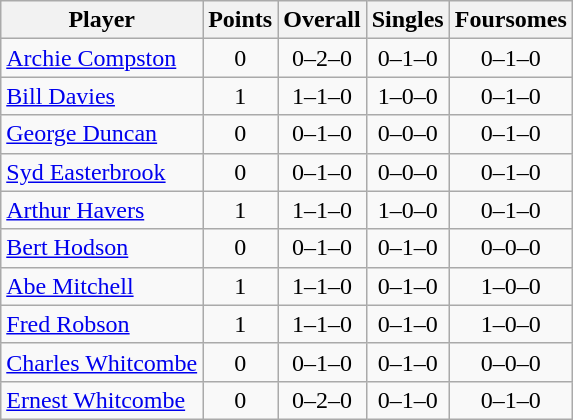<table class="wikitable sortable" style="text-align:center">
<tr>
<th>Player</th>
<th>Points</th>
<th>Overall</th>
<th>Singles</th>
<th>Foursomes</th>
</tr>
<tr>
<td align=left><a href='#'>Archie Compston</a></td>
<td>0</td>
<td>0–2–0</td>
<td>0–1–0</td>
<td>0–1–0</td>
</tr>
<tr>
<td align=left><a href='#'>Bill Davies</a></td>
<td>1</td>
<td>1–1–0</td>
<td>1–0–0</td>
<td>0–1–0</td>
</tr>
<tr>
<td align=left><a href='#'>George Duncan</a></td>
<td>0</td>
<td>0–1–0</td>
<td>0–0–0</td>
<td>0–1–0</td>
</tr>
<tr>
<td align=left><a href='#'>Syd Easterbrook</a></td>
<td>0</td>
<td>0–1–0</td>
<td>0–0–0</td>
<td>0–1–0</td>
</tr>
<tr>
<td align=left><a href='#'>Arthur Havers</a></td>
<td>1</td>
<td>1–1–0</td>
<td>1–0–0</td>
<td>0–1–0</td>
</tr>
<tr>
<td align=left><a href='#'>Bert Hodson</a></td>
<td>0</td>
<td>0–1–0</td>
<td>0–1–0</td>
<td>0–0–0</td>
</tr>
<tr>
<td align=left><a href='#'>Abe Mitchell</a></td>
<td>1</td>
<td>1–1–0</td>
<td>0–1–0</td>
<td>1–0–0</td>
</tr>
<tr>
<td align=left><a href='#'>Fred Robson</a></td>
<td>1</td>
<td>1–1–0</td>
<td>0–1–0</td>
<td>1–0–0</td>
</tr>
<tr>
<td align=left><a href='#'>Charles Whitcombe</a></td>
<td>0</td>
<td>0–1–0</td>
<td>0–1–0</td>
<td>0–0–0</td>
</tr>
<tr>
<td align=left><a href='#'>Ernest Whitcombe</a></td>
<td>0</td>
<td>0–2–0</td>
<td>0–1–0</td>
<td>0–1–0</td>
</tr>
</table>
